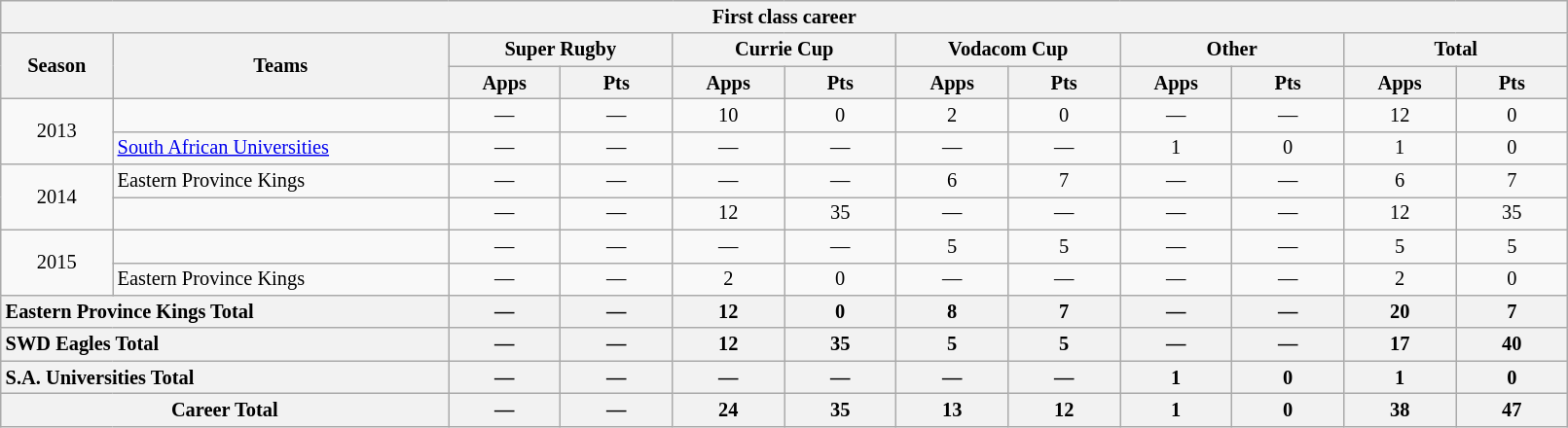<table class="wikitable" style="text-align:center; font-size:85%; width:85%">
<tr>
<th colspan=100%>First class career</th>
</tr>
<tr>
<th style="width:5%;"  rowspan=2>Season</th>
<th style="width:15%;" rowspan=2>Teams</th>
<th colspan=2>Super Rugby</th>
<th colspan=2>Currie Cup</th>
<th colspan=2>Vodacom Cup</th>
<th colspan=2>Other</th>
<th colspan=2>Total</th>
</tr>
<tr>
<th style="width:5%;">Apps</th>
<th style="width:5%;">Pts</th>
<th style="width:5%;">Apps</th>
<th style="width:5%;">Pts</th>
<th style="width:5%;">Apps</th>
<th style="width:5%;">Pts</th>
<th style="width:5%;">Apps</th>
<th style="width:5%;">Pts</th>
<th style="width:5%;">Apps</th>
<th style="width:5%;">Pts</th>
</tr>
<tr>
<td rowspan=2>2013</td>
<td style="text-align:left;"></td>
<td>—</td>
<td>—</td>
<td>10</td>
<td>0</td>
<td>2</td>
<td>0</td>
<td>—</td>
<td>—</td>
<td>12</td>
<td>0</td>
</tr>
<tr>
<td style="text-align:left;"><a href='#'>South African Universities</a></td>
<td>—</td>
<td>—</td>
<td>—</td>
<td>—</td>
<td>—</td>
<td>—</td>
<td>1</td>
<td>0</td>
<td>1</td>
<td>0</td>
</tr>
<tr>
<td rowspan=2>2014</td>
<td style="text-align:left;">Eastern Province Kings</td>
<td>—</td>
<td>—</td>
<td>—</td>
<td>—</td>
<td>6</td>
<td>7</td>
<td>—</td>
<td>—</td>
<td>6</td>
<td>7</td>
</tr>
<tr>
<td style="text-align:left;"></td>
<td>—</td>
<td>—</td>
<td>12</td>
<td>35</td>
<td>—</td>
<td>—</td>
<td>—</td>
<td>—</td>
<td>12</td>
<td>35</td>
</tr>
<tr>
<td rowspan=2>2015</td>
<td style="text-align:left;"></td>
<td>—</td>
<td>—</td>
<td>—</td>
<td>—</td>
<td>5</td>
<td>5</td>
<td>—</td>
<td>—</td>
<td>5</td>
<td>5</td>
</tr>
<tr>
<td style="text-align:left;">Eastern Province Kings</td>
<td>—</td>
<td>—</td>
<td>2</td>
<td>0</td>
<td>—</td>
<td>—</td>
<td>—</td>
<td>—</td>
<td>2</td>
<td>0</td>
</tr>
<tr>
<th colspan=2           style="text-align:left;">Eastern Province Kings Total</th>
<th>—</th>
<th>—</th>
<th>12</th>
<th>0</th>
<th>8</th>
<th>7</th>
<th>—</th>
<th>—</th>
<th>20</th>
<th>7</th>
</tr>
<tr>
<th colspan=2           style="text-align:left;">SWD Eagles Total</th>
<th>—</th>
<th>—</th>
<th>12</th>
<th>35</th>
<th>5</th>
<th>5</th>
<th>—</th>
<th>—</th>
<th>17</th>
<th>40</th>
</tr>
<tr>
<th colspan=2           style="text-align:left;">S.A. Universities Total</th>
<th>—</th>
<th>—</th>
<th>—</th>
<th>—</th>
<th>—</th>
<th>—</th>
<th>1</th>
<th>0</th>
<th>1</th>
<th>0</th>
</tr>
<tr>
<th colspan=2>Career Total</th>
<th>—</th>
<th>—</th>
<th>24</th>
<th>35</th>
<th>13</th>
<th>12</th>
<th>1</th>
<th>0</th>
<th>38</th>
<th>47</th>
</tr>
</table>
